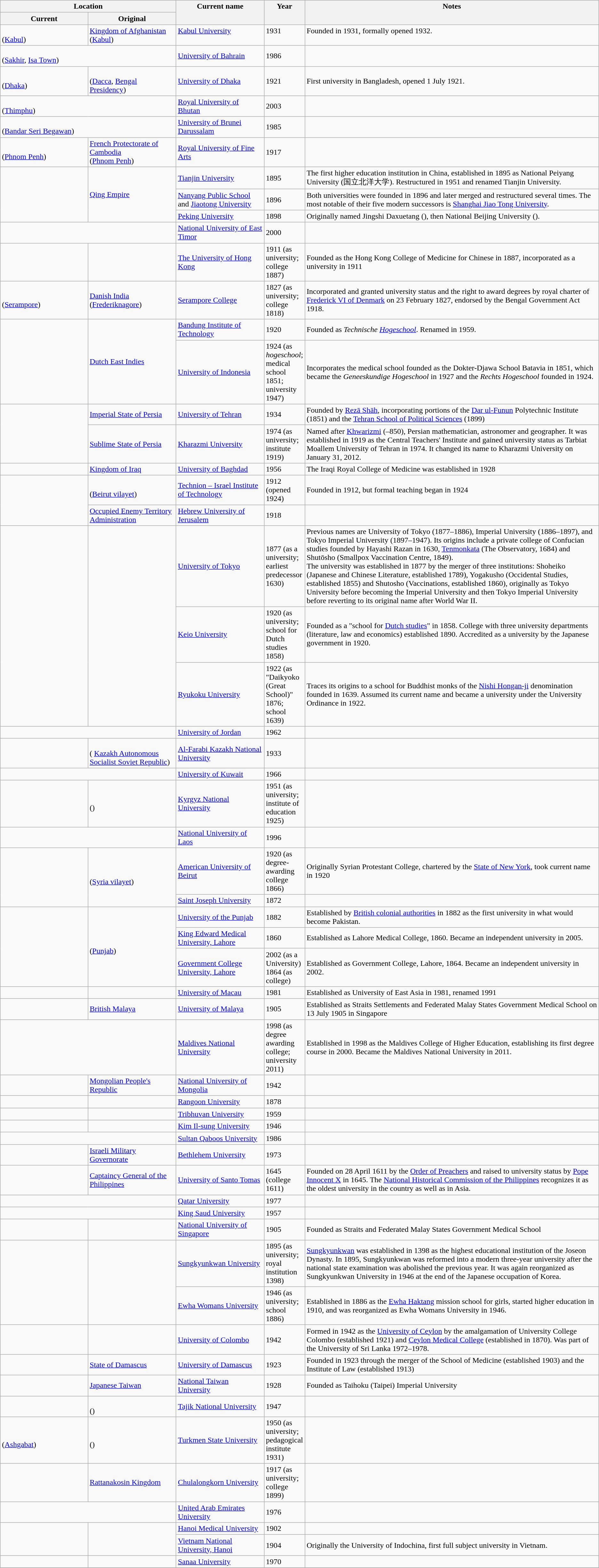<table class="wikitable sortable">
<tr valign="top">
<th colspan=2>Location</th>
<th width="15%" rowspan=2>Current name</th>
<th width="5%" rowspan=2>Year</th>
<th width="50%" rowspan=2>Notes</th>
</tr>
<tr>
<th width="15%">Current</th>
<th width="15%">Original</th>
</tr>
<tr valign="top">
<td><br>(<a href='#'>Kabul</a>)</td>
<td> <a href='#'>Kingdom of Afghanistan</a><br>(<a href='#'>Kabul</a>)</td>
<td><a href='#'>Kabul University</a></td>
<td>1931</td>
<td>Founded in 1931, formally opened 1932.</td>
</tr>
<tr>
<td colspan="2"><br>(<a href='#'>Sakhir</a>, <a href='#'>Isa Town</a>)</td>
<td><a href='#'>University of Bahrain</a></td>
<td>1986</td>
<td></td>
</tr>
<tr>
<td><br>(<a href='#'>Dhaka</a>)</td>
<td><br>(<a href='#'>Dacca</a>, <a href='#'>Bengal Presidency</a>)</td>
<td><a href='#'>University of Dhaka</a></td>
<td>1921</td>
<td>First university in Bangladesh, opened 1 July 1921.</td>
</tr>
<tr>
<td colspan="2"><br>(<a href='#'>Thimphu</a>)</td>
<td><a href='#'>Royal University of Bhutan</a></td>
<td>2003</td>
<td></td>
</tr>
<tr>
<td colspan="2"><br>(<a href='#'>Bandar Seri Begawan</a>)</td>
<td><a href='#'>University of Brunei Darussalam</a></td>
<td>1985</td>
<td></td>
</tr>
<tr>
<td><br>(<a href='#'>Phnom Penh</a>)</td>
<td> <a href='#'>French Protectorate of Cambodia</a><br>(<a href='#'>Phnom Penh</a>)</td>
<td><a href='#'>Royal University of Fine Arts</a></td>
<td>1917</td>
<td></td>
</tr>
<tr>
<td rowspan="3"></td>
<td rowspan="3"> <a href='#'>Qing Empire</a><br></td>
<td><a href='#'>Tianjin University</a></td>
<td>1895</td>
<td>The first higher education institution in China, established in 1895 as National Peiyang University (国立北洋大学). Restructured in 1951 and renamed Tianjin University.</td>
</tr>
<tr>
<td><a href='#'>Nanyang Public School</a> and <a href='#'>Jiaotong University</a></td>
<td>1896</td>
<td>Both universities were founded in 1896 and later merged and restructured several times. The most notable of their five modern successors is <a href='#'>Shanghai Jiao Tong University</a>.</td>
</tr>
<tr>
<td><a href='#'>Peking University</a></td>
<td>1898</td>
<td>Originally named Jingshi Daxuetang (), then National Beijing University ().</td>
</tr>
<tr>
<td colspan=2></td>
<td><a href='#'>National University of East Timor</a></td>
<td>2000</td>
<td></td>
</tr>
<tr>
<td></td>
<td></td>
<td><a href='#'>The University of Hong Kong</a></td>
<td>1911 (as university; college 1887)</td>
<td>Founded as the Hong Kong College of Medicine for Chinese in 1887, incorporated as a university in 1911</td>
</tr>
<tr>
<td><br>(<a href='#'>Serampore</a>)</td>
<td> <a href='#'>Danish India</a><br>(<a href='#'>Frederiknagore</a>)</td>
<td><a href='#'>Serampore College</a></td>
<td>1827 (as university; college 1818)</td>
<td>Incorporated and granted university status and the right to award degrees by royal charter of <a href='#'>Frederick VI of Denmark</a> on 23 February 1827, endorsed by the Bengal Government Act 1918.</td>
</tr>
<tr>
<td rowspan="2"></td>
<td rowspan="2"> <a href='#'>Dutch East Indies</a></td>
<td><a href='#'>Bandung Institute of Technology</a></td>
<td>1920</td>
<td>Founded as <em>Technische <a href='#'>Hogeschool</a></em>. Renamed in 1959.</td>
</tr>
<tr>
<td><a href='#'>University of Indonesia</a></td>
<td>1924 (as <em>hogeschool</em>; medical school 1851; university 1947)</td>
<td>Incorporates the medical school founded as the Dokter-Djawa School Batavia in 1851, which became the <em>Geneeskundige Hogeschool</em> in 1927 and the <em>Rechts Hogeschool</em> founded in 1924.</td>
</tr>
<tr>
<td rowspan="2"></td>
<td> <a href='#'>Imperial State of Persia</a></td>
<td><a href='#'>University of Tehran</a></td>
<td>1934</td>
<td>Founded by <a href='#'>Rezā Shāh</a>, incorporating portions of the <a href='#'>Dar ul-Funun</a> Polytechnic Institute (1851) and the <a href='#'>Tehran School of Political Sciences</a> (1899)</td>
</tr>
<tr>
<td> <a href='#'>Sublime State of Persia</a></td>
<td><a href='#'>Kharazmi University</a></td>
<td>1974 (as university; institute 1919)</td>
<td>Named after <a href='#'>Khwarizmi</a> (–850), Persian mathematician, astronomer and geographer. It was established in 1919 as the Central Teachers' Institute and gained university status as Tarbiat Moallem University of Tehran in 1974. It changed its name to Kharazmi University on January 31, 2012.</td>
</tr>
<tr>
<td></td>
<td> <a href='#'>Kingdom of Iraq</a></td>
<td><a href='#'>University of Baghdad</a></td>
<td>1956</td>
<td>The Iraqi Royal College of Medicine was established in 1928</td>
</tr>
<tr>
<td rowspan="2"></td>
<td><br>(<a href='#'>Beirut vilayet</a>)</td>
<td><a href='#'>Technion – Israel Institute of Technology</a></td>
<td>1912 (opened 1924)</td>
<td>Founded in 1912, but formal teaching began in 1924</td>
</tr>
<tr>
<td> <a href='#'>Occupied Enemy Territory Administration</a></td>
<td><a href='#'>Hebrew University of Jerusalem</a></td>
<td>1918</td>
<td></td>
</tr>
<tr>
<td rowspan="3"></td>
<td rowspan="3"></td>
<td><a href='#'>University of Tokyo</a></td>
<td>1877 (as a university; earliest predecessor 1630)</td>
<td>Previous names are University of Tokyo (1877–1886), Imperial University (1886–1897), and Tokyo Imperial University (1897–1947). Its origins include a private college of Confucian studies founded by Hayashi Razan in 1630, <a href='#'>Tenmonkata</a> (The Observatory, 1684) and Shutōsho (Smallpox Vaccination Centre, 1849).<br>The university was established in 1877 by the merger of three institutions: Shoheiko (Japanese and Chinese Literature, established 1789), Yogakusho (Occidental Studies, established 1855) and Shutosho (Vaccinations, established 1860), originally as Tokyo University before becoming the Imperial University and then Tokyo Imperial University before reverting to its original name after World War II.</td>
</tr>
<tr>
<td><a href='#'>Keio University</a></td>
<td>1920 (as university; school for Dutch studies 1858)</td>
<td>Founded as a "school for <a href='#'>Dutch studies</a>" in 1858. College with three university departments (literature, law and economics) established 1890. Accredited as a university by the Japanese government in 1920.</td>
</tr>
<tr>
<td><a href='#'>Ryukoku University</a></td>
<td>1922 (as "Daikyoko (Great School)" 1876; school 1639)</td>
<td>Traces its origins to a school for Buddhist monks of the <a href='#'>Nishi Hongan-ji</a> denomination founded in 1639. Assumed its current name and became a university under the University Ordinance in 1922.</td>
</tr>
<tr>
<td colspan="2"></td>
<td><a href='#'>University of Jordan</a></td>
<td>1962</td>
<td></td>
</tr>
<tr>
<td></td>
<td><br>( <a href='#'>Kazakh Autonomous Socialist Soviet Republic</a>)</td>
<td><a href='#'>Al-Farabi Kazakh National University</a></td>
<td>1933</td>
<td></td>
</tr>
<tr>
<td colspan="2"></td>
<td><a href='#'>University of Kuwait</a></td>
<td>1966</td>
<td></td>
</tr>
<tr>
<td></td>
<td><br>()</td>
<td><a href='#'>Kyrgyz National University</a></td>
<td>1951 (as university; institute of education 1925)</td>
<td></td>
</tr>
<tr>
<td colspan="2"></td>
<td><a href='#'>National University of Laos</a></td>
<td>1996</td>
<td></td>
</tr>
<tr>
<td rowspan="2"></td>
<td rowspan="2"><br>(<a href='#'>Syria vilayet</a>)</td>
<td><a href='#'>American University of Beirut</a></td>
<td>1920 (as degree-awarding college 1866)</td>
<td>Originally Syrian Protestant College, chartered by the <a href='#'>State of New York</a>, took current name in 1920</td>
</tr>
<tr>
<td><a href='#'>Saint Joseph University</a></td>
<td>1872</td>
<td></td>
</tr>
<tr>
<td rowspan="3"></td>
<td rowspan="3"><br>(<a href='#'>Punjab</a>)</td>
<td><a href='#'>University of the Punjab</a></td>
<td>1882</td>
<td>Established by <a href='#'>British colonial authorities</a> in 1882 as the first university in what would become Pakistan.</td>
</tr>
<tr>
<td><a href='#'>King Edward Medical University, Lahore</a></td>
<td>1860</td>
<td>Established as Lahore Medical College, 1860. Became an independent university in 2005.</td>
</tr>
<tr>
<td><a href='#'>Government College University, Lahore</a></td>
<td>2002 (as a University)<br>1864 (as college)</td>
<td>Established as Government College, Lahore, 1864. Became an independent university in 2002.</td>
</tr>
<tr>
<td></td>
<td></td>
<td><a href='#'>University of Macau</a></td>
<td>1981</td>
<td>Established as University of East Asia in 1981, renamed 1991</td>
</tr>
<tr>
<td></td>
<td> <a href='#'>British Malaya</a></td>
<td><a href='#'>University of Malaya</a></td>
<td>1905</td>
<td>Established as Straits Settlements and Federated Malay States Government Medical School on 13 July 1905 in Singapore</td>
</tr>
<tr>
<td colspan="2"></td>
<td><a href='#'>Maldives National University</a></td>
<td>1998 (as degree awarding college; university 2011)</td>
<td>Established in 1998 as the Maldives College of Higher Education, establishing its first degree course in 2000. Became the Maldives National University in 2011.</td>
</tr>
<tr>
<td></td>
<td> <a href='#'>Mongolian People's Republic</a></td>
<td><a href='#'>National University of Mongolia</a></td>
<td>1942</td>
<td></td>
</tr>
<tr>
<td></td>
<td></td>
<td><a href='#'>Rangoon University</a></td>
<td>1878</td>
<td></td>
</tr>
<tr>
<td></td>
<td></td>
<td><a href='#'>Tribhuvan University</a></td>
<td>1959</td>
<td></td>
</tr>
<tr>
<td></td>
<td></td>
<td><a href='#'>Kim Il-sung University</a></td>
<td>1946</td>
<td></td>
</tr>
<tr>
<td colspan=2></td>
<td><a href='#'>Sultan Qaboos University</a></td>
<td>1986</td>
<td></td>
</tr>
<tr>
<td></td>
<td> <a href='#'>Israeli Military Governorate</a></td>
<td><a href='#'>Bethlehem University</a></td>
<td>1973</td>
<td></td>
</tr>
<tr>
<td></td>
<td> <a href='#'>Captaincy General of the Philippines</a></td>
<td><a href='#'>University of Santo Tomas</a></td>
<td>1645 (college 1611)</td>
<td>Founded on 28 April 1611 by the <a href='#'>Order of Preachers</a> and raised to university status by <a href='#'>Pope Innocent X</a> in 1645. The <a href='#'>National Historical Commission of the Philippines</a> recognizes it as the oldest university in the country as well as in Asia.</td>
</tr>
<tr>
<td colspan="2"></td>
<td><a href='#'>Qatar University</a></td>
<td>1977</td>
<td></td>
</tr>
<tr>
<td colspan="2"></td>
<td><a href='#'>King Saud University</a></td>
<td>1957</td>
<td></td>
</tr>
<tr>
<td></td>
<td></td>
<td><a href='#'>National University of Singapore</a></td>
<td>1905</td>
<td>Founded as Straits and Federated Malay States Government Medical School</td>
</tr>
<tr>
<td rowspan="2"></td>
<td rowspan="2"></td>
<td><a href='#'>Sungkyunkwan University</a></td>
<td>1895 (as university; royal institution 1398)</td>
<td><a href='#'>Sungkyunkwan</a> was established in 1398 as the highest educational institution of the Joseon Dynasty. In 1895, Sungkyunkwan was reformed into a modern three-year university after the national state examination was abolished the previous year. It was again reorganized as Sungkyunkwan University in 1946 at the end of the Japanese occupation of Korea.</td>
</tr>
<tr>
<td><a href='#'>Ewha Womans University</a></td>
<td>1946 (as university; school 1886)</td>
<td>Established in 1886 as the <a href='#'>Ewha Haktang</a> mission school for girls, started higher education in 1910, and was reorganized as Ewha Womans University in 1946.</td>
</tr>
<tr>
<td></td>
<td></td>
<td><a href='#'>University of Colombo</a></td>
<td>1942</td>
<td>Formed in 1942 as the <a href='#'>University of Ceylon</a> by the amalgamation of University College Colombo (established 1921) and <a href='#'>Ceylon Medical College</a> (established in 1870). Was part of the University of Sri Lanka 1972–1978.</td>
</tr>
<tr>
<td></td>
<td> <a href='#'>State of Damascus</a></td>
<td><a href='#'>University of Damascus</a></td>
<td>1923</td>
<td>Founded in 1923 through the merger of the School of Medicine (established 1903) and the Institute of Law (established 1913)</td>
</tr>
<tr>
<td></td>
<td> <a href='#'>Japanese Taiwan</a></td>
<td><a href='#'>National Taiwan University</a></td>
<td>1928</td>
<td>Founded as Taihoku (Taipei) Imperial University</td>
</tr>
<tr>
<td></td>
<td><br>()</td>
<td><a href='#'>Tajik National University</a></td>
<td>1947</td>
<td></td>
</tr>
<tr>
<td><br>(<a href='#'>Ashgabat</a>)</td>
<td><br>()</td>
<td><a href='#'>Turkmen State University</a></td>
<td>1950 (as university; pedagogical institute 1931)</td>
<td></td>
</tr>
<tr>
<td></td>
<td> <a href='#'>Rattanakosin Kingdom</a></td>
<td><a href='#'>Chulalongkorn University</a></td>
<td>1917 (as university; college 1899)</td>
<td></td>
</tr>
<tr>
<td colspan="2"></td>
<td><a href='#'>United Arab Emirates University</a></td>
<td>1976</td>
<td></td>
</tr>
<tr>
<td rowspan="2"></td>
<td rowspan="2"></td>
<td><a href='#'>Hanoi Medical University</a></td>
<td>1902</td>
<td></td>
</tr>
<tr>
<td><a href='#'>Vietnam National University, Hanoi</a></td>
<td>1904</td>
<td>Originally the University of Indochina, first full subject university in Vietnam.</td>
</tr>
<tr>
<td></td>
<td></td>
<td><a href='#'>Sanaa University</a></td>
<td>1970</td>
<td></td>
</tr>
<tr>
</tr>
</table>
